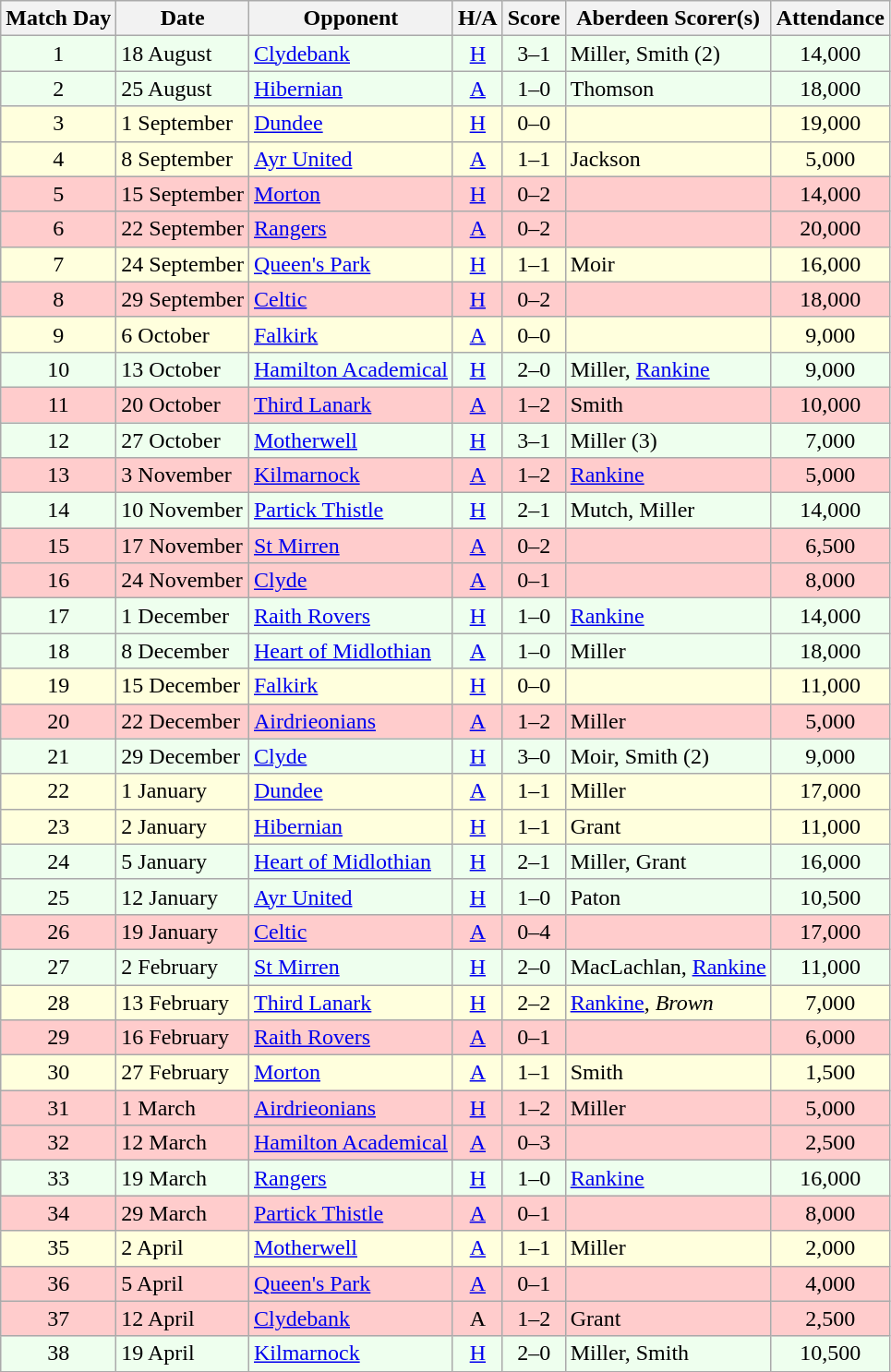<table class="wikitable" style="text-align:center">
<tr>
<th>Match Day</th>
<th>Date</th>
<th>Opponent</th>
<th>H/A</th>
<th>Score</th>
<th>Aberdeen Scorer(s)</th>
<th>Attendance</th>
</tr>
<tr bgcolor=#EEFFEE>
<td>1</td>
<td align=left>18 August</td>
<td align=left><a href='#'>Clydebank</a></td>
<td><a href='#'>H</a></td>
<td>3–1</td>
<td align=left>Miller, Smith (2)</td>
<td>14,000</td>
</tr>
<tr bgcolor=#EEFFEE>
<td>2</td>
<td align=left>25 August</td>
<td align=left><a href='#'>Hibernian</a></td>
<td><a href='#'>A</a></td>
<td>1–0</td>
<td align=left>Thomson</td>
<td>18,000</td>
</tr>
<tr bgcolor=#FFFFDD>
<td>3</td>
<td align=left>1 September</td>
<td align=left><a href='#'>Dundee</a></td>
<td><a href='#'>H</a></td>
<td>0–0</td>
<td align=left></td>
<td>19,000</td>
</tr>
<tr bgcolor=#FFFFDD>
<td>4</td>
<td align=left>8 September</td>
<td align=left><a href='#'>Ayr United</a></td>
<td><a href='#'>A</a></td>
<td>1–1</td>
<td align=left>Jackson</td>
<td>5,000</td>
</tr>
<tr bgcolor=#FFCCCC>
<td>5</td>
<td align=left>15 September</td>
<td align=left><a href='#'>Morton</a></td>
<td><a href='#'>H</a></td>
<td>0–2</td>
<td align=left></td>
<td>14,000</td>
</tr>
<tr bgcolor=#FFCCCC>
<td>6</td>
<td align=left>22 September</td>
<td align=left><a href='#'>Rangers</a></td>
<td><a href='#'>A</a></td>
<td>0–2</td>
<td align=left></td>
<td>20,000</td>
</tr>
<tr bgcolor=#FFFFDD>
<td>7</td>
<td align=left>24 September</td>
<td align=left><a href='#'>Queen's Park</a></td>
<td><a href='#'>H</a></td>
<td>1–1</td>
<td align=left>Moir</td>
<td>16,000</td>
</tr>
<tr bgcolor=#FFCCCC>
<td>8</td>
<td align=left>29 September</td>
<td align=left><a href='#'>Celtic</a></td>
<td><a href='#'>H</a></td>
<td>0–2</td>
<td align=left></td>
<td>18,000</td>
</tr>
<tr bgcolor=#FFFFDD>
<td>9</td>
<td align=left>6 October</td>
<td align=left><a href='#'>Falkirk</a></td>
<td><a href='#'>A</a></td>
<td>0–0</td>
<td align=left></td>
<td>9,000</td>
</tr>
<tr bgcolor=#EEFFEE>
<td>10</td>
<td align=left>13 October</td>
<td align=left><a href='#'>Hamilton Academical</a></td>
<td><a href='#'>H</a></td>
<td>2–0</td>
<td align=left>Miller, <a href='#'>Rankine</a></td>
<td>9,000</td>
</tr>
<tr bgcolor=#FFCCCC>
<td>11</td>
<td align=left>20 October</td>
<td align=left><a href='#'>Third Lanark</a></td>
<td><a href='#'>A</a></td>
<td>1–2</td>
<td align=left>Smith</td>
<td>10,000</td>
</tr>
<tr bgcolor=#EEFFEE>
<td>12</td>
<td align=left>27 October</td>
<td align=left><a href='#'>Motherwell</a></td>
<td><a href='#'>H</a></td>
<td>3–1</td>
<td align=left>Miller (3)</td>
<td>7,000</td>
</tr>
<tr bgcolor=#FFCCCC>
<td>13</td>
<td align=left>3 November</td>
<td align=left><a href='#'>Kilmarnock</a></td>
<td><a href='#'>A</a></td>
<td>1–2</td>
<td align=left><a href='#'>Rankine</a></td>
<td>5,000</td>
</tr>
<tr bgcolor=#EEFFEE>
<td>14</td>
<td align=left>10 November</td>
<td align=left><a href='#'>Partick Thistle</a></td>
<td><a href='#'>H</a></td>
<td>2–1</td>
<td align=left>Mutch, Miller</td>
<td>14,000</td>
</tr>
<tr bgcolor=#FFCCCC>
<td>15</td>
<td align=left>17 November</td>
<td align=left><a href='#'>St Mirren</a></td>
<td><a href='#'>A</a></td>
<td>0–2</td>
<td align=left></td>
<td>6,500</td>
</tr>
<tr bgcolor=#FFCCCC>
<td>16</td>
<td align=left>24 November</td>
<td align=left><a href='#'>Clyde</a></td>
<td><a href='#'>A</a></td>
<td>0–1</td>
<td align=left></td>
<td>8,000</td>
</tr>
<tr bgcolor=#EEFFEE>
<td>17</td>
<td align=left>1 December</td>
<td align=left><a href='#'>Raith Rovers</a></td>
<td><a href='#'>H</a></td>
<td>1–0</td>
<td align=left><a href='#'>Rankine</a></td>
<td>14,000</td>
</tr>
<tr bgcolor=#EEFFEE>
<td>18</td>
<td align=left>8 December</td>
<td align=left><a href='#'>Heart of Midlothian</a></td>
<td><a href='#'>A</a></td>
<td>1–0</td>
<td align=left>Miller</td>
<td>18,000</td>
</tr>
<tr bgcolor=#FFFFDD>
<td>19</td>
<td align=left>15 December</td>
<td align=left><a href='#'>Falkirk</a></td>
<td><a href='#'>H</a></td>
<td>0–0</td>
<td align=left></td>
<td>11,000</td>
</tr>
<tr bgcolor=#FFCCCC>
<td>20</td>
<td align=left>22 December</td>
<td align=left><a href='#'>Airdrieonians</a></td>
<td><a href='#'>A</a></td>
<td>1–2</td>
<td align=left>Miller</td>
<td>5,000</td>
</tr>
<tr bgcolor=#EEFFEE>
<td>21</td>
<td align=left>29 December</td>
<td align=left><a href='#'>Clyde</a></td>
<td><a href='#'>H</a></td>
<td>3–0</td>
<td align=left>Moir, Smith (2)</td>
<td>9,000</td>
</tr>
<tr bgcolor=#FFFFDD>
<td>22</td>
<td align=left>1 January</td>
<td align=left><a href='#'>Dundee</a></td>
<td><a href='#'>A</a></td>
<td>1–1</td>
<td align=left>Miller</td>
<td>17,000</td>
</tr>
<tr bgcolor=#FFFFDD>
<td>23</td>
<td align=left>2 January</td>
<td align=left><a href='#'>Hibernian</a></td>
<td><a href='#'>H</a></td>
<td>1–1</td>
<td align=left>Grant</td>
<td>11,000</td>
</tr>
<tr bgcolor=#EEFFEE>
<td>24</td>
<td align=left>5 January</td>
<td align=left><a href='#'>Heart of Midlothian</a></td>
<td><a href='#'>H</a></td>
<td>2–1</td>
<td align=left>Miller, Grant</td>
<td>16,000</td>
</tr>
<tr bgcolor=#EEFFEE>
<td>25</td>
<td align=left>12 January</td>
<td align=left><a href='#'>Ayr United</a></td>
<td><a href='#'>H</a></td>
<td>1–0</td>
<td align=left>Paton</td>
<td>10,500</td>
</tr>
<tr bgcolor=#FFCCCC>
<td>26</td>
<td align=left>19 January</td>
<td align=left><a href='#'>Celtic</a></td>
<td><a href='#'>A</a></td>
<td>0–4</td>
<td align=left></td>
<td>17,000</td>
</tr>
<tr bgcolor=#EEFFEE>
<td>27</td>
<td align=left>2 February</td>
<td align=left><a href='#'>St Mirren</a></td>
<td><a href='#'>H</a></td>
<td>2–0</td>
<td align=left>MacLachlan, <a href='#'>Rankine</a></td>
<td>11,000</td>
</tr>
<tr bgcolor=#FFFFDD>
<td>28</td>
<td align=left>13 February</td>
<td align=left><a href='#'>Third Lanark</a></td>
<td><a href='#'>H</a></td>
<td>2–2</td>
<td align=left><a href='#'>Rankine</a>, <em>Brown</em></td>
<td>7,000</td>
</tr>
<tr bgcolor=#FFCCCC>
<td>29</td>
<td align=left>16 February</td>
<td align=left><a href='#'>Raith Rovers</a></td>
<td><a href='#'>A</a></td>
<td>0–1</td>
<td align=left></td>
<td>6,000</td>
</tr>
<tr bgcolor=#FFFFDD>
<td>30</td>
<td align=left>27 February</td>
<td align=left><a href='#'>Morton</a></td>
<td><a href='#'>A</a></td>
<td>1–1</td>
<td align=left>Smith</td>
<td>1,500</td>
</tr>
<tr bgcolor=#FFCCCC>
<td>31</td>
<td align=left>1 March</td>
<td align=left><a href='#'>Airdrieonians</a></td>
<td><a href='#'>H</a></td>
<td>1–2</td>
<td align=left>Miller</td>
<td>5,000</td>
</tr>
<tr bgcolor=#FFCCCC>
<td>32</td>
<td align=left>12 March</td>
<td align=left><a href='#'>Hamilton Academical</a></td>
<td><a href='#'>A</a></td>
<td>0–3</td>
<td align=left></td>
<td>2,500</td>
</tr>
<tr bgcolor=#EEFFEE>
<td>33</td>
<td align=left>19 March</td>
<td align=left><a href='#'>Rangers</a></td>
<td><a href='#'>H</a></td>
<td>1–0</td>
<td align=left><a href='#'>Rankine</a></td>
<td>16,000</td>
</tr>
<tr bgcolor=#FFCCCC>
<td>34</td>
<td align=left>29 March</td>
<td align=left><a href='#'>Partick Thistle</a></td>
<td><a href='#'>A</a></td>
<td>0–1</td>
<td align=left></td>
<td>8,000</td>
</tr>
<tr bgcolor=#FFFFDD>
<td>35</td>
<td align=left>2 April</td>
<td align=left><a href='#'>Motherwell</a></td>
<td><a href='#'>A</a></td>
<td>1–1</td>
<td align=left>Miller</td>
<td>2,000</td>
</tr>
<tr bgcolor=#FFCCCC>
<td>36</td>
<td align=left>5 April</td>
<td align=left><a href='#'>Queen's Park</a></td>
<td><a href='#'>A</a></td>
<td>0–1</td>
<td align=left></td>
<td>4,000</td>
</tr>
<tr bgcolor=#FFCCCC>
<td>37</td>
<td align=left>12 April</td>
<td align=left><a href='#'>Clydebank</a></td>
<td>A</td>
<td>1–2</td>
<td align=left>Grant</td>
<td>2,500</td>
</tr>
<tr bgcolor=#EEFFEE>
<td>38</td>
<td align=left>19 April</td>
<td align=left><a href='#'>Kilmarnock</a></td>
<td><a href='#'>H</a></td>
<td>2–0</td>
<td align=left>Miller, Smith</td>
<td>10,500</td>
</tr>
<tr>
</tr>
</table>
